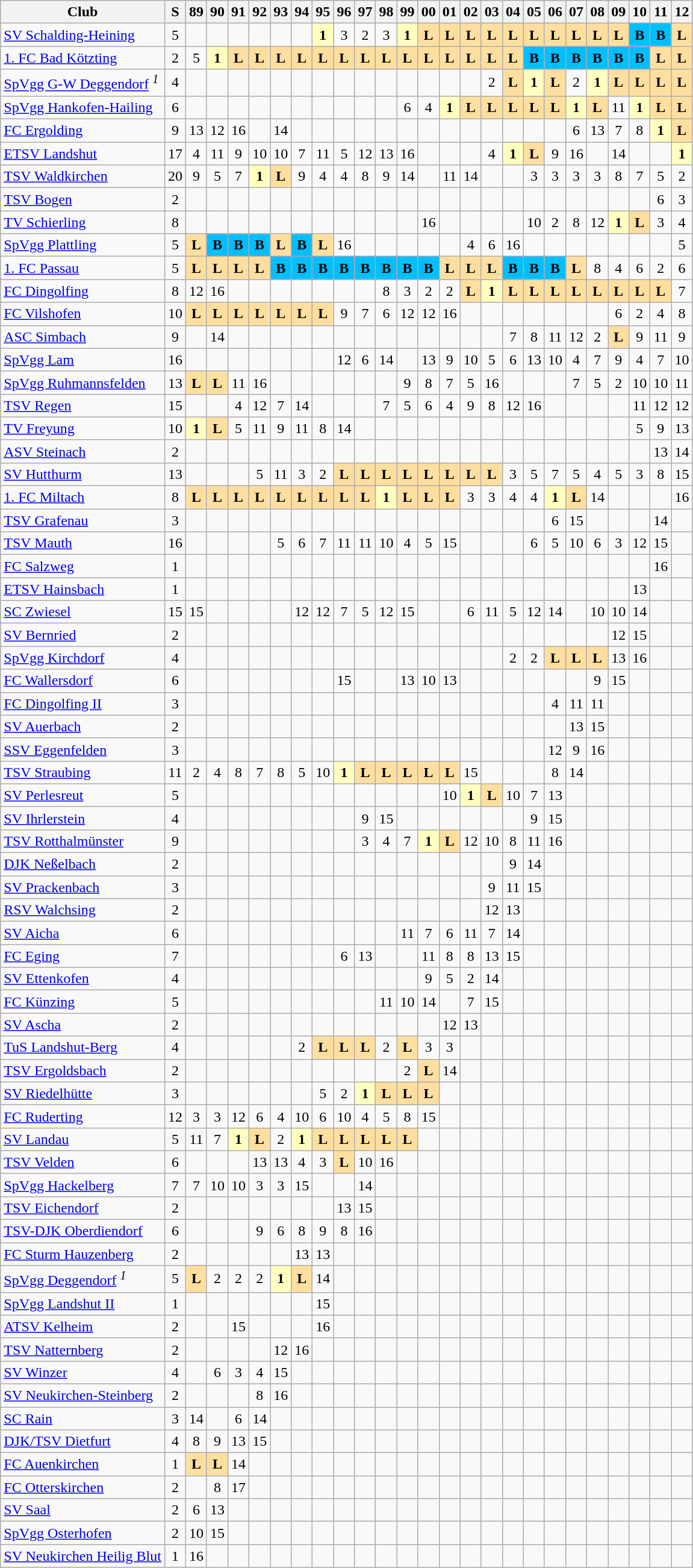<table class="wikitable sortable">
<tr>
<th>Club</th>
<th>S</th>
<th class="unsortable">89</th>
<th class="unsortable">90</th>
<th class="unsortable">91</th>
<th class="unsortable">92</th>
<th class="unsortable">93</th>
<th class="unsortable">94</th>
<th class="unsortable">95</th>
<th class="unsortable">96</th>
<th class="unsortable">97</th>
<th class="unsortable">98</th>
<th class="unsortable">99</th>
<th class="unsortable">00</th>
<th class="unsortable">01</th>
<th class="unsortable">02</th>
<th class="unsortable">03</th>
<th class="unsortable">04</th>
<th class="unsortable">05</th>
<th class="unsortable">06</th>
<th class="unsortable">07</th>
<th class="unsortable">08</th>
<th class="unsortable">09</th>
<th class="unsortable">10</th>
<th class="unsortable">11</th>
<th class="unsortable">12</th>
</tr>
<tr align="center">
<td align="left"><a href='#'>SV Schalding-Heining</a></td>
<td>5</td>
<td></td>
<td></td>
<td></td>
<td></td>
<td></td>
<td></td>
<td style="background:#ffffbf"><strong>1</strong></td>
<td>3</td>
<td>2</td>
<td>3</td>
<td style="background:#ffffbf"><strong>1</strong></td>
<td style="background:#ffdf9f"><strong>L</strong></td>
<td style="background:#ffdf9f"><strong>L</strong></td>
<td style="background:#ffdf9f"><strong>L</strong></td>
<td style="background:#ffdf9f"><strong>L</strong></td>
<td style="background:#ffdf9f"><strong>L</strong></td>
<td style="background:#ffdf9f"><strong>L</strong></td>
<td style="background:#ffdf9f"><strong>L</strong></td>
<td style="background:#ffdf9f"><strong>L</strong></td>
<td style="background:#ffdf9f"><strong>L</strong></td>
<td style="background:#ffdf9f"><strong>L</strong></td>
<td style="background:#00BFFF"><strong>B</strong></td>
<td style="background:#00BFFF"><strong>B</strong></td>
<td style="background:#ffdf9f"><strong>L</strong></td>
</tr>
<tr align="center">
<td align="left"><a href='#'>1. FC Bad Kötzting</a></td>
<td>2</td>
<td>5</td>
<td style="background:#ffffbf"><strong>1</strong></td>
<td style="background:#ffdf9f"><strong>L</strong></td>
<td style="background:#ffdf9f"><strong>L</strong></td>
<td style="background:#ffdf9f"><strong>L</strong></td>
<td style="background:#ffdf9f"><strong>L</strong></td>
<td style="background:#ffdf9f"><strong>L</strong></td>
<td style="background:#ffdf9f"><strong>L</strong></td>
<td style="background:#ffdf9f"><strong>L</strong></td>
<td style="background:#ffdf9f"><strong>L</strong></td>
<td style="background:#ffdf9f"><strong>L</strong></td>
<td style="background:#ffdf9f"><strong>L</strong></td>
<td style="background:#ffdf9f"><strong>L</strong></td>
<td style="background:#ffdf9f"><strong>L</strong></td>
<td style="background:#ffdf9f"><strong>L</strong></td>
<td style="background:#ffdf9f"><strong>L</strong></td>
<td style="background:#00BFFF"><strong>B</strong></td>
<td style="background:#00BFFF"><strong>B</strong></td>
<td style="background:#00BFFF"><strong>B</strong></td>
<td style="background:#00BFFF"><strong>B</strong></td>
<td style="background:#00BFFF"><strong>B</strong></td>
<td style="background:#00BFFF"><strong>B</strong></td>
<td style="background:#ffdf9f"><strong>L</strong></td>
<td style="background:#ffdf9f"><strong>L</strong></td>
</tr>
<tr align="center">
<td align="left"><a href='#'>SpVgg G-W Deggendorf</a> <sup><em>1</em></sup></td>
<td>4</td>
<td></td>
<td></td>
<td></td>
<td></td>
<td></td>
<td></td>
<td></td>
<td></td>
<td></td>
<td></td>
<td></td>
<td></td>
<td></td>
<td></td>
<td>2</td>
<td style="background:#ffdf9f"><strong>L</strong></td>
<td style="background:#ffffbf"><strong>1</strong></td>
<td style="background:#ffdf9f"><strong>L</strong></td>
<td>2</td>
<td style="background:#ffffbf"><strong>1</strong></td>
<td style="background:#ffdf9f"><strong>L</strong></td>
<td style="background:#ffdf9f"><strong>L</strong></td>
<td style="background:#ffdf9f"><strong>L</strong></td>
<td style="background:#ffdf9f"><strong>L</strong></td>
</tr>
<tr align="center">
<td align="left"><a href='#'>SpVgg Hankofen-Hailing</a></td>
<td>6</td>
<td></td>
<td></td>
<td></td>
<td></td>
<td></td>
<td></td>
<td></td>
<td></td>
<td></td>
<td></td>
<td>6</td>
<td>4</td>
<td style="background:#ffffbf"><strong>1</strong></td>
<td style="background:#ffdf9f"><strong>L</strong></td>
<td style="background:#ffdf9f"><strong>L</strong></td>
<td style="background:#ffdf9f"><strong>L</strong></td>
<td style="background:#ffdf9f"><strong>L</strong></td>
<td style="background:#ffdf9f"><strong>L</strong></td>
<td style="background:#ffffbf"><strong>1</strong></td>
<td style="background:#ffdf9f"><strong>L</strong></td>
<td>11</td>
<td style="background:#ffffbf"><strong>1</strong></td>
<td style="background:#ffdf9f"><strong>L</strong></td>
<td style="background:#ffdf9f"><strong>L</strong></td>
</tr>
<tr align="center">
<td align="left"><a href='#'>FC Ergolding</a></td>
<td>9</td>
<td>13</td>
<td>12</td>
<td>16</td>
<td></td>
<td>14</td>
<td></td>
<td></td>
<td></td>
<td></td>
<td></td>
<td></td>
<td></td>
<td></td>
<td></td>
<td></td>
<td></td>
<td></td>
<td></td>
<td>6</td>
<td>13</td>
<td>7</td>
<td>8</td>
<td style="background:#ffffbf"><strong>1</strong></td>
<td style="background:#ffdf9f"><strong>L</strong></td>
</tr>
<tr align="center">
<td align="left"><a href='#'>ETSV Landshut</a></td>
<td>17</td>
<td>4</td>
<td>11</td>
<td>9</td>
<td>10</td>
<td>10</td>
<td>7</td>
<td>11</td>
<td>5</td>
<td>12</td>
<td>13</td>
<td>16</td>
<td></td>
<td></td>
<td></td>
<td>4</td>
<td style="background:#ffffbf"><strong>1</strong></td>
<td style="background:#ffdf9f"><strong>L</strong></td>
<td>9</td>
<td>16</td>
<td></td>
<td>14</td>
<td></td>
<td></td>
<td style="background:#ffffbf"><strong>1</strong></td>
</tr>
<tr align="center">
<td align="left"><a href='#'>TSV Waldkirchen</a></td>
<td>20</td>
<td>9</td>
<td>5</td>
<td>7</td>
<td style="background:#ffffbf"><strong>1</strong></td>
<td style="background:#ffdf9f"><strong>L</strong></td>
<td>9</td>
<td>4</td>
<td>4</td>
<td>8</td>
<td>9</td>
<td>14</td>
<td></td>
<td>11</td>
<td>14</td>
<td></td>
<td></td>
<td>3</td>
<td>3</td>
<td>3</td>
<td>3</td>
<td>8</td>
<td>7</td>
<td>5</td>
<td>2</td>
</tr>
<tr align="center">
<td align="left"><a href='#'>TSV Bogen</a></td>
<td>2</td>
<td></td>
<td></td>
<td></td>
<td></td>
<td></td>
<td></td>
<td></td>
<td></td>
<td></td>
<td></td>
<td></td>
<td></td>
<td></td>
<td></td>
<td></td>
<td></td>
<td></td>
<td></td>
<td></td>
<td></td>
<td></td>
<td></td>
<td>6</td>
<td>3</td>
</tr>
<tr align="center">
<td align="left"><a href='#'>TV Schierling</a></td>
<td>8</td>
<td></td>
<td></td>
<td></td>
<td></td>
<td></td>
<td></td>
<td></td>
<td></td>
<td></td>
<td></td>
<td></td>
<td>16</td>
<td></td>
<td></td>
<td></td>
<td></td>
<td>10</td>
<td>2</td>
<td>8</td>
<td>12</td>
<td style="background:#ffffbf"><strong>1</strong></td>
<td style="background:#ffdf9f"><strong>L</strong></td>
<td>3</td>
<td>4</td>
</tr>
<tr align="center">
<td align="left"><a href='#'>SpVgg Plattling</a></td>
<td>5</td>
<td style="background:#ffdf9f"><strong>L</strong></td>
<td style="background:#00BFFF"><strong>B</strong></td>
<td style="background:#00BFFF"><strong>B</strong></td>
<td style="background:#00BFFF"><strong>B</strong></td>
<td style="background:#ffdf9f"><strong>L</strong></td>
<td style="background:#00BFFF"><strong>B</strong></td>
<td style="background:#ffdf9f"><strong>L</strong></td>
<td>16</td>
<td></td>
<td></td>
<td></td>
<td></td>
<td></td>
<td>4</td>
<td>6</td>
<td>16</td>
<td></td>
<td></td>
<td></td>
<td></td>
<td></td>
<td></td>
<td></td>
<td>5</td>
</tr>
<tr align="center">
<td align="left"><a href='#'>1. FC Passau</a></td>
<td>5</td>
<td style="background:#ffdf9f"><strong>L</strong></td>
<td style="background:#ffdf9f"><strong>L</strong></td>
<td style="background:#ffdf9f"><strong>L</strong></td>
<td style="background:#ffdf9f"><strong>L</strong></td>
<td style="background:#00BFFF"><strong>B</strong></td>
<td style="background:#00BFFF"><strong>B</strong></td>
<td style="background:#00BFFF"><strong>B</strong></td>
<td style="background:#00BFFF"><strong>B</strong></td>
<td style="background:#00BFFF"><strong>B</strong></td>
<td style="background:#00BFFF"><strong>B</strong></td>
<td style="background:#00BFFF"><strong>B</strong></td>
<td style="background:#00BFFF"><strong>B</strong></td>
<td style="background:#ffdf9f"><strong>L</strong></td>
<td style="background:#ffdf9f"><strong>L</strong></td>
<td style="background:#ffdf9f"><strong>L</strong></td>
<td style="background:#00BFFF"><strong>B</strong></td>
<td style="background:#00BFFF"><strong>B</strong></td>
<td style="background:#00BFFF"><strong>B</strong></td>
<td style="background:#ffdf9f"><strong>L</strong></td>
<td>8</td>
<td>4</td>
<td>6</td>
<td>2</td>
<td>6</td>
</tr>
<tr align="center">
<td align="left"><a href='#'>FC Dingolfing</a></td>
<td>8</td>
<td>12</td>
<td>16</td>
<td></td>
<td></td>
<td></td>
<td></td>
<td></td>
<td></td>
<td></td>
<td>8</td>
<td>3</td>
<td>2</td>
<td>2</td>
<td style="background:#ffdf9f"><strong>L</strong></td>
<td style="background:#ffffbf"><strong>1</strong></td>
<td style="background:#ffdf9f"><strong>L</strong></td>
<td style="background:#ffdf9f"><strong>L</strong></td>
<td style="background:#ffdf9f"><strong>L</strong></td>
<td style="background:#ffdf9f"><strong>L</strong></td>
<td style="background:#ffdf9f"><strong>L</strong></td>
<td style="background:#ffdf9f"><strong>L</strong></td>
<td style="background:#ffdf9f"><strong>L</strong></td>
<td style="background:#ffdf9f"><strong>L</strong></td>
<td>7</td>
</tr>
<tr align="center">
<td align="left"><a href='#'>FC Vilshofen</a></td>
<td>10</td>
<td style="background:#ffdf9f"><strong>L</strong></td>
<td style="background:#ffdf9f"><strong>L</strong></td>
<td style="background:#ffdf9f"><strong>L</strong></td>
<td style="background:#ffdf9f"><strong>L</strong></td>
<td style="background:#ffdf9f"><strong>L</strong></td>
<td style="background:#ffdf9f"><strong>L</strong></td>
<td style="background:#ffdf9f"><strong>L</strong></td>
<td>9</td>
<td>7</td>
<td>6</td>
<td>12</td>
<td>12</td>
<td>16</td>
<td></td>
<td></td>
<td></td>
<td></td>
<td></td>
<td></td>
<td></td>
<td>6</td>
<td>2</td>
<td>4</td>
<td>8</td>
</tr>
<tr align="center">
<td align="left"><a href='#'>ASC Simbach</a></td>
<td>9</td>
<td></td>
<td>14</td>
<td></td>
<td></td>
<td></td>
<td></td>
<td></td>
<td></td>
<td></td>
<td></td>
<td></td>
<td></td>
<td></td>
<td></td>
<td></td>
<td>7</td>
<td>8</td>
<td>11</td>
<td>12</td>
<td>2</td>
<td style="background:#ffdf9f"><strong>L</strong></td>
<td>9</td>
<td>11</td>
<td>9</td>
</tr>
<tr align="center">
<td align="left"><a href='#'>SpVgg Lam</a></td>
<td>16</td>
<td></td>
<td></td>
<td></td>
<td></td>
<td></td>
<td></td>
<td></td>
<td>12</td>
<td>6</td>
<td>14</td>
<td></td>
<td>13</td>
<td>9</td>
<td>10</td>
<td>5</td>
<td>6</td>
<td>13</td>
<td>10</td>
<td>4</td>
<td>7</td>
<td>9</td>
<td>4</td>
<td>7</td>
<td>10</td>
</tr>
<tr align="center">
<td align="left"><a href='#'>SpVgg Ruhmannsfelden</a></td>
<td>13</td>
<td style="background:#ffdf9f"><strong>L</strong></td>
<td style="background:#ffdf9f"><strong>L</strong></td>
<td>11</td>
<td>16</td>
<td></td>
<td></td>
<td></td>
<td></td>
<td></td>
<td></td>
<td>9</td>
<td>8</td>
<td>7</td>
<td>5</td>
<td>16</td>
<td></td>
<td></td>
<td></td>
<td>7</td>
<td>5</td>
<td>2</td>
<td>10</td>
<td>10</td>
<td>11</td>
</tr>
<tr align="center">
<td align="left"><a href='#'>TSV Regen</a></td>
<td>15</td>
<td></td>
<td></td>
<td>4</td>
<td>12</td>
<td>7</td>
<td>14</td>
<td></td>
<td></td>
<td></td>
<td>7</td>
<td>5</td>
<td>6</td>
<td>4</td>
<td>9</td>
<td>8</td>
<td>12</td>
<td>16</td>
<td></td>
<td></td>
<td></td>
<td></td>
<td>11</td>
<td>12</td>
<td>12</td>
</tr>
<tr align="center">
<td align="left"><a href='#'>TV Freyung</a></td>
<td>10</td>
<td style="background:#ffffbf"><strong>1</strong></td>
<td style="background:#ffdf9f"><strong>L</strong></td>
<td>5</td>
<td>11</td>
<td>9</td>
<td>11</td>
<td>8</td>
<td>14</td>
<td></td>
<td></td>
<td></td>
<td></td>
<td></td>
<td></td>
<td></td>
<td></td>
<td></td>
<td></td>
<td></td>
<td></td>
<td></td>
<td>5</td>
<td>9</td>
<td>13</td>
</tr>
<tr align="center">
<td align="left"><a href='#'>ASV Steinach</a></td>
<td>2</td>
<td></td>
<td></td>
<td></td>
<td></td>
<td></td>
<td></td>
<td></td>
<td></td>
<td></td>
<td></td>
<td></td>
<td></td>
<td></td>
<td></td>
<td></td>
<td></td>
<td></td>
<td></td>
<td></td>
<td></td>
<td></td>
<td></td>
<td>13</td>
<td>14</td>
</tr>
<tr align="center">
<td align="left"><a href='#'>SV Hutthurm</a></td>
<td>13</td>
<td></td>
<td></td>
<td></td>
<td>5</td>
<td>11</td>
<td>3</td>
<td>2</td>
<td style="background:#ffdf9f"><strong>L</strong></td>
<td style="background:#ffdf9f"><strong>L</strong></td>
<td style="background:#ffdf9f"><strong>L</strong></td>
<td style="background:#ffdf9f"><strong>L</strong></td>
<td style="background:#ffdf9f"><strong>L</strong></td>
<td style="background:#ffdf9f"><strong>L</strong></td>
<td style="background:#ffdf9f"><strong>L</strong></td>
<td style="background:#ffdf9f"><strong>L</strong></td>
<td>3</td>
<td>5</td>
<td>7</td>
<td>5</td>
<td>4</td>
<td>5</td>
<td>3</td>
<td>8</td>
<td>15</td>
</tr>
<tr align="center">
<td align="left"><a href='#'>1. FC Miltach</a></td>
<td>8</td>
<td style="background:#ffdf9f"><strong>L</strong></td>
<td style="background:#ffdf9f"><strong>L</strong></td>
<td style="background:#ffdf9f"><strong>L</strong></td>
<td style="background:#ffdf9f"><strong>L</strong></td>
<td style="background:#ffdf9f"><strong>L</strong></td>
<td style="background:#ffdf9f"><strong>L</strong></td>
<td style="background:#ffdf9f"><strong>L</strong></td>
<td style="background:#ffdf9f"><strong>L</strong></td>
<td style="background:#ffdf9f"><strong>L</strong></td>
<td style="background:#ffffbf"><strong>1</strong></td>
<td style="background:#ffdf9f"><strong>L</strong></td>
<td style="background:#ffdf9f"><strong>L</strong></td>
<td style="background:#ffdf9f"><strong>L</strong></td>
<td>3</td>
<td>3</td>
<td>4</td>
<td>4</td>
<td style="background:#ffffbf"><strong>1</strong></td>
<td style="background:#ffdf9f"><strong>L</strong></td>
<td>14</td>
<td></td>
<td></td>
<td></td>
<td>16</td>
</tr>
<tr align="center">
<td align="left"><a href='#'>TSV Grafenau</a></td>
<td>3</td>
<td></td>
<td></td>
<td></td>
<td></td>
<td></td>
<td></td>
<td></td>
<td></td>
<td></td>
<td></td>
<td></td>
<td></td>
<td></td>
<td></td>
<td></td>
<td></td>
<td></td>
<td>6</td>
<td>15</td>
<td></td>
<td></td>
<td></td>
<td>14</td>
<td></td>
</tr>
<tr align="center">
<td align="left"><a href='#'>TSV Mauth</a></td>
<td>16</td>
<td></td>
<td></td>
<td></td>
<td></td>
<td>5</td>
<td>6</td>
<td>7</td>
<td>11</td>
<td>11</td>
<td>10</td>
<td>4</td>
<td>5</td>
<td>15</td>
<td></td>
<td></td>
<td></td>
<td>6</td>
<td>5</td>
<td>10</td>
<td>6</td>
<td>3</td>
<td>12</td>
<td>15</td>
<td></td>
</tr>
<tr align="center">
<td align="left"><a href='#'>FC Salzweg</a></td>
<td>1</td>
<td></td>
<td></td>
<td></td>
<td></td>
<td></td>
<td></td>
<td></td>
<td></td>
<td></td>
<td></td>
<td></td>
<td></td>
<td></td>
<td></td>
<td></td>
<td></td>
<td></td>
<td></td>
<td></td>
<td></td>
<td></td>
<td></td>
<td>16</td>
<td></td>
</tr>
<tr align="center">
<td align="left"><a href='#'>ETSV Hainsbach</a></td>
<td>1</td>
<td></td>
<td></td>
<td></td>
<td></td>
<td></td>
<td></td>
<td></td>
<td></td>
<td></td>
<td></td>
<td></td>
<td></td>
<td></td>
<td></td>
<td></td>
<td></td>
<td></td>
<td></td>
<td></td>
<td></td>
<td></td>
<td>13</td>
<td></td>
<td></td>
</tr>
<tr align="center">
<td align="left"><a href='#'>SC Zwiesel</a></td>
<td>15</td>
<td>15</td>
<td></td>
<td></td>
<td></td>
<td></td>
<td>12</td>
<td>12</td>
<td>7</td>
<td>5</td>
<td>12</td>
<td>15</td>
<td></td>
<td></td>
<td>6</td>
<td>11</td>
<td>5</td>
<td>12</td>
<td>14</td>
<td></td>
<td>10</td>
<td>10</td>
<td>14</td>
<td></td>
<td></td>
</tr>
<tr align="center">
<td align="left"><a href='#'>SV Bernried</a></td>
<td>2</td>
<td></td>
<td></td>
<td></td>
<td></td>
<td></td>
<td></td>
<td></td>
<td></td>
<td></td>
<td></td>
<td></td>
<td></td>
<td></td>
<td></td>
<td></td>
<td></td>
<td></td>
<td></td>
<td></td>
<td></td>
<td>12</td>
<td>15</td>
<td></td>
<td></td>
</tr>
<tr align="center">
<td align="left"><a href='#'>SpVgg Kirchdorf</a></td>
<td>4</td>
<td></td>
<td></td>
<td></td>
<td></td>
<td></td>
<td></td>
<td></td>
<td></td>
<td></td>
<td></td>
<td></td>
<td></td>
<td></td>
<td></td>
<td></td>
<td>2</td>
<td>2</td>
<td style="background:#ffdf9f"><strong>L</strong></td>
<td style="background:#ffdf9f"><strong>L</strong></td>
<td style="background:#ffdf9f"><strong>L</strong></td>
<td>13</td>
<td>16</td>
<td></td>
<td></td>
</tr>
<tr align="center">
<td align="left"><a href='#'>FC Wallersdorf</a></td>
<td>6</td>
<td></td>
<td></td>
<td></td>
<td></td>
<td></td>
<td></td>
<td></td>
<td>15</td>
<td></td>
<td></td>
<td>13</td>
<td>10</td>
<td>13</td>
<td></td>
<td></td>
<td></td>
<td></td>
<td></td>
<td></td>
<td>9</td>
<td>15</td>
<td></td>
<td></td>
<td></td>
</tr>
<tr align="center">
<td align="left"><a href='#'>FC Dingolfing II</a></td>
<td>3</td>
<td></td>
<td></td>
<td></td>
<td></td>
<td></td>
<td></td>
<td></td>
<td></td>
<td></td>
<td></td>
<td></td>
<td></td>
<td></td>
<td></td>
<td></td>
<td></td>
<td></td>
<td>4</td>
<td>11</td>
<td>11</td>
<td></td>
<td></td>
<td></td>
<td></td>
</tr>
<tr align="center">
<td align="left"><a href='#'>SV Auerbach</a></td>
<td>2</td>
<td></td>
<td></td>
<td></td>
<td></td>
<td></td>
<td></td>
<td></td>
<td></td>
<td></td>
<td></td>
<td></td>
<td></td>
<td></td>
<td></td>
<td></td>
<td></td>
<td></td>
<td></td>
<td>13</td>
<td>15</td>
<td></td>
<td></td>
<td></td>
<td></td>
</tr>
<tr align="center">
<td align="left"><a href='#'>SSV Eggenfelden</a></td>
<td>3</td>
<td></td>
<td></td>
<td></td>
<td></td>
<td></td>
<td></td>
<td></td>
<td></td>
<td></td>
<td></td>
<td></td>
<td></td>
<td></td>
<td></td>
<td></td>
<td></td>
<td></td>
<td>12</td>
<td>9</td>
<td>16</td>
<td></td>
<td></td>
<td></td>
<td></td>
</tr>
<tr align="center">
<td align="left"><a href='#'>TSV Straubing</a></td>
<td>11</td>
<td>2</td>
<td>4</td>
<td>8</td>
<td>7</td>
<td>8</td>
<td>5</td>
<td>10</td>
<td style="background:#ffffbf"><strong>1</strong></td>
<td style="background:#ffdf9f"><strong>L</strong></td>
<td style="background:#ffdf9f"><strong>L</strong></td>
<td style="background:#ffdf9f"><strong>L</strong></td>
<td style="background:#ffdf9f"><strong>L</strong></td>
<td style="background:#ffdf9f"><strong>L</strong></td>
<td>15</td>
<td></td>
<td></td>
<td></td>
<td>8</td>
<td>14</td>
<td></td>
<td></td>
<td></td>
<td></td>
<td></td>
</tr>
<tr align="center">
<td align="left"><a href='#'>SV Perlesreut</a></td>
<td>5</td>
<td></td>
<td></td>
<td></td>
<td></td>
<td></td>
<td></td>
<td></td>
<td></td>
<td></td>
<td></td>
<td></td>
<td></td>
<td>10</td>
<td style="background:#ffffbf"><strong>1</strong></td>
<td style="background:#ffdf9f"><strong>L</strong></td>
<td>10</td>
<td>7</td>
<td>13</td>
<td></td>
<td></td>
<td></td>
<td></td>
<td></td>
<td></td>
</tr>
<tr align="center">
<td align="left"><a href='#'>SV Ihrlerstein</a></td>
<td>4</td>
<td></td>
<td></td>
<td></td>
<td></td>
<td></td>
<td></td>
<td></td>
<td></td>
<td>9</td>
<td>15</td>
<td></td>
<td></td>
<td></td>
<td></td>
<td></td>
<td></td>
<td>9</td>
<td>15</td>
<td></td>
<td></td>
<td></td>
<td></td>
<td></td>
<td></td>
</tr>
<tr align="center">
<td align="left"><a href='#'>TSV Rotthalmünster</a></td>
<td>9</td>
<td></td>
<td></td>
<td></td>
<td></td>
<td></td>
<td></td>
<td></td>
<td></td>
<td>3</td>
<td>4</td>
<td>7</td>
<td style="background:#ffffbf"><strong>1</strong></td>
<td style="background:#ffdf9f"><strong>L</strong></td>
<td>12</td>
<td>10</td>
<td>8</td>
<td>11</td>
<td>16</td>
<td></td>
<td></td>
<td></td>
<td></td>
<td></td>
<td></td>
</tr>
<tr align="center">
<td align="left"><a href='#'>DJK Neßelbach</a></td>
<td>2</td>
<td></td>
<td></td>
<td></td>
<td></td>
<td></td>
<td></td>
<td></td>
<td></td>
<td></td>
<td></td>
<td></td>
<td></td>
<td></td>
<td></td>
<td></td>
<td>9</td>
<td>14</td>
<td></td>
<td></td>
<td></td>
<td></td>
<td></td>
<td></td>
<td></td>
</tr>
<tr align="center">
<td align="left"><a href='#'>SV Prackenbach</a></td>
<td>3</td>
<td></td>
<td></td>
<td></td>
<td></td>
<td></td>
<td></td>
<td></td>
<td></td>
<td></td>
<td></td>
<td></td>
<td></td>
<td></td>
<td></td>
<td>9</td>
<td>11</td>
<td>15</td>
<td></td>
<td></td>
<td></td>
<td></td>
<td></td>
<td></td>
<td></td>
</tr>
<tr align="center">
<td align="left"><a href='#'>RSV Walchsing</a></td>
<td>2</td>
<td></td>
<td></td>
<td></td>
<td></td>
<td></td>
<td></td>
<td></td>
<td></td>
<td></td>
<td></td>
<td></td>
<td></td>
<td></td>
<td></td>
<td>12</td>
<td>13</td>
<td></td>
<td></td>
<td></td>
<td></td>
<td></td>
<td></td>
<td></td>
<td></td>
</tr>
<tr align="center">
<td align="left"><a href='#'>SV Aicha</a></td>
<td>6</td>
<td></td>
<td></td>
<td></td>
<td></td>
<td></td>
<td></td>
<td></td>
<td></td>
<td></td>
<td></td>
<td>11</td>
<td>7</td>
<td>6</td>
<td>11</td>
<td>7</td>
<td>14</td>
<td></td>
<td></td>
<td></td>
<td></td>
<td></td>
<td></td>
<td></td>
<td></td>
</tr>
<tr align="center">
<td align="left"><a href='#'>FC Eging</a></td>
<td>7</td>
<td></td>
<td></td>
<td></td>
<td></td>
<td></td>
<td></td>
<td></td>
<td>6</td>
<td>13</td>
<td></td>
<td></td>
<td>11</td>
<td>8</td>
<td>8</td>
<td>13</td>
<td>15</td>
<td></td>
<td></td>
<td></td>
<td></td>
<td></td>
<td></td>
<td></td>
<td></td>
</tr>
<tr align="center">
<td align="left"><a href='#'>SV Ettenkofen</a></td>
<td>4</td>
<td></td>
<td></td>
<td></td>
<td></td>
<td></td>
<td></td>
<td></td>
<td></td>
<td></td>
<td></td>
<td></td>
<td>9</td>
<td>5</td>
<td>2</td>
<td>14</td>
<td></td>
<td></td>
<td></td>
<td></td>
<td></td>
<td></td>
<td></td>
<td></td>
<td></td>
</tr>
<tr align="center">
<td align="left"><a href='#'>FC Künzing</a></td>
<td>5</td>
<td></td>
<td></td>
<td></td>
<td></td>
<td></td>
<td></td>
<td></td>
<td></td>
<td></td>
<td>11</td>
<td>10</td>
<td>14</td>
<td></td>
<td>7</td>
<td>15</td>
<td></td>
<td></td>
<td></td>
<td></td>
<td></td>
<td></td>
<td></td>
<td></td>
<td></td>
</tr>
<tr align="center">
<td align="left"><a href='#'>SV Ascha</a></td>
<td>2</td>
<td></td>
<td></td>
<td></td>
<td></td>
<td></td>
<td></td>
<td></td>
<td></td>
<td></td>
<td></td>
<td></td>
<td></td>
<td>12</td>
<td>13</td>
<td></td>
<td></td>
<td></td>
<td></td>
<td></td>
<td></td>
<td></td>
<td></td>
<td></td>
<td></td>
</tr>
<tr align="center">
<td align="left"><a href='#'>TuS Landshut-Berg</a></td>
<td>4</td>
<td></td>
<td></td>
<td></td>
<td></td>
<td></td>
<td>2</td>
<td style="background:#ffdf9f"><strong>L</strong></td>
<td style="background:#ffdf9f"><strong>L</strong></td>
<td style="background:#ffdf9f"><strong>L</strong></td>
<td>2</td>
<td style="background:#ffdf9f"><strong>L</strong></td>
<td>3</td>
<td>3</td>
<td></td>
<td></td>
<td></td>
<td></td>
<td></td>
<td></td>
<td></td>
<td></td>
<td></td>
<td></td>
<td></td>
</tr>
<tr align="center">
<td align="left"><a href='#'>TSV Ergoldsbach</a></td>
<td>2</td>
<td></td>
<td></td>
<td></td>
<td></td>
<td></td>
<td></td>
<td></td>
<td></td>
<td></td>
<td></td>
<td>2</td>
<td style="background:#ffdf9f"><strong>L</strong></td>
<td>14</td>
<td></td>
<td></td>
<td></td>
<td></td>
<td></td>
<td></td>
<td></td>
<td></td>
<td></td>
<td></td>
<td></td>
</tr>
<tr align="center">
<td align="left"><a href='#'>SV Riedelhütte</a></td>
<td>3</td>
<td></td>
<td></td>
<td></td>
<td></td>
<td></td>
<td></td>
<td>5</td>
<td>2</td>
<td style="background:#ffffbf"><strong>1</strong></td>
<td style="background:#ffdf9f"><strong>L</strong></td>
<td style="background:#ffdf9f"><strong>L</strong></td>
<td style="background:#ffdf9f"><strong>L</strong></td>
<td></td>
<td></td>
<td></td>
<td></td>
<td></td>
<td></td>
<td></td>
<td></td>
<td></td>
<td></td>
<td></td>
<td></td>
</tr>
<tr align="center">
<td align="left"><a href='#'>FC Ruderting</a></td>
<td>12</td>
<td>3</td>
<td>3</td>
<td>12</td>
<td>6</td>
<td>4</td>
<td>10</td>
<td>6</td>
<td>10</td>
<td>4</td>
<td>5</td>
<td>8</td>
<td>15</td>
<td></td>
<td></td>
<td></td>
<td></td>
<td></td>
<td></td>
<td></td>
<td></td>
<td></td>
<td></td>
<td></td>
<td></td>
</tr>
<tr align="center">
<td align="left"><a href='#'>SV Landau</a></td>
<td>5</td>
<td>11</td>
<td>7</td>
<td style="background:#ffffbf"><strong>1</strong></td>
<td style="background:#ffdf9f"><strong>L</strong></td>
<td>2</td>
<td style="background:#ffffbf"><strong>1</strong></td>
<td style="background:#ffdf9f"><strong>L</strong></td>
<td style="background:#ffdf9f"><strong>L</strong></td>
<td style="background:#ffdf9f"><strong>L</strong></td>
<td style="background:#ffdf9f"><strong>L</strong></td>
<td style="background:#ffdf9f"><strong>L</strong></td>
<td></td>
<td></td>
<td></td>
<td></td>
<td></td>
<td></td>
<td></td>
<td></td>
<td></td>
<td></td>
<td></td>
<td></td>
<td></td>
</tr>
<tr align="center">
<td align="left"><a href='#'>TSV Velden</a></td>
<td>6</td>
<td></td>
<td></td>
<td></td>
<td>13</td>
<td>13</td>
<td>4</td>
<td>3</td>
<td style="background:#ffdf9f"><strong>L</strong></td>
<td>10</td>
<td>16</td>
<td></td>
<td></td>
<td></td>
<td></td>
<td></td>
<td></td>
<td></td>
<td></td>
<td></td>
<td></td>
<td></td>
<td></td>
<td></td>
<td></td>
</tr>
<tr align="center">
<td align="left"><a href='#'>SpVgg Hackelberg</a></td>
<td>7</td>
<td>7</td>
<td>10</td>
<td>10</td>
<td>3</td>
<td>3</td>
<td>15</td>
<td></td>
<td></td>
<td>14</td>
<td></td>
<td></td>
<td></td>
<td></td>
<td></td>
<td></td>
<td></td>
<td></td>
<td></td>
<td></td>
<td></td>
<td></td>
<td></td>
<td></td>
<td></td>
</tr>
<tr align="center">
<td align="left"><a href='#'>TSV Eichendorf</a></td>
<td>2</td>
<td></td>
<td></td>
<td></td>
<td></td>
<td></td>
<td></td>
<td></td>
<td>13</td>
<td>15</td>
<td></td>
<td></td>
<td></td>
<td></td>
<td></td>
<td></td>
<td></td>
<td></td>
<td></td>
<td></td>
<td></td>
<td></td>
<td></td>
<td></td>
<td></td>
</tr>
<tr align="center">
<td align="left"><a href='#'>TSV-DJK Oberdiendorf</a></td>
<td>6</td>
<td></td>
<td></td>
<td></td>
<td>9</td>
<td>6</td>
<td>8</td>
<td>9</td>
<td>8</td>
<td>16</td>
<td></td>
<td></td>
<td></td>
<td></td>
<td></td>
<td></td>
<td></td>
<td></td>
<td></td>
<td></td>
<td></td>
<td></td>
<td></td>
<td></td>
<td></td>
</tr>
<tr align="center">
<td align="left"><a href='#'>FC Sturm Hauzenberg</a></td>
<td>2</td>
<td></td>
<td></td>
<td></td>
<td></td>
<td></td>
<td>13</td>
<td>13</td>
<td></td>
<td></td>
<td></td>
<td></td>
<td></td>
<td></td>
<td></td>
<td></td>
<td></td>
<td></td>
<td></td>
<td></td>
<td></td>
<td></td>
<td></td>
<td></td>
<td></td>
</tr>
<tr align="center">
<td align="left"><a href='#'>SpVgg Deggendorf</a> <sup><em>1</em></sup></td>
<td>5</td>
<td style="background:#ffdf9f"><strong>L</strong></td>
<td>2</td>
<td>2</td>
<td>2</td>
<td style="background:#ffffbf"><strong>1</strong></td>
<td style="background:#ffdf9f"><strong>L</strong></td>
<td>14</td>
<td></td>
<td></td>
<td></td>
<td></td>
<td></td>
<td></td>
<td></td>
<td></td>
<td></td>
<td></td>
<td></td>
<td></td>
<td></td>
<td></td>
<td></td>
<td></td>
<td></td>
</tr>
<tr align="center">
<td align="left"><a href='#'>SpVgg Landshut II</a></td>
<td>1</td>
<td></td>
<td></td>
<td></td>
<td></td>
<td></td>
<td></td>
<td>15</td>
<td></td>
<td></td>
<td></td>
<td></td>
<td></td>
<td></td>
<td></td>
<td></td>
<td></td>
<td></td>
<td></td>
<td></td>
<td></td>
<td></td>
<td></td>
<td></td>
<td></td>
</tr>
<tr align="center">
<td align="left"><a href='#'>ATSV Kelheim</a></td>
<td>2</td>
<td></td>
<td></td>
<td>15</td>
<td></td>
<td></td>
<td></td>
<td>16</td>
<td></td>
<td></td>
<td></td>
<td></td>
<td></td>
<td></td>
<td></td>
<td></td>
<td></td>
<td></td>
<td></td>
<td></td>
<td></td>
<td></td>
<td></td>
<td></td>
<td></td>
</tr>
<tr align="center">
<td align="left"><a href='#'>TSV Natternberg</a></td>
<td>2</td>
<td></td>
<td></td>
<td></td>
<td></td>
<td>12</td>
<td>16</td>
<td></td>
<td></td>
<td></td>
<td></td>
<td></td>
<td></td>
<td></td>
<td></td>
<td></td>
<td></td>
<td></td>
<td></td>
<td></td>
<td></td>
<td></td>
<td></td>
<td></td>
<td></td>
</tr>
<tr align="center">
<td align="left"><a href='#'>SV Winzer</a></td>
<td>4</td>
<td></td>
<td>6</td>
<td>3</td>
<td>4</td>
<td>15</td>
<td></td>
<td></td>
<td></td>
<td></td>
<td></td>
<td></td>
<td></td>
<td></td>
<td></td>
<td></td>
<td></td>
<td></td>
<td></td>
<td></td>
<td></td>
<td></td>
<td></td>
<td></td>
<td></td>
</tr>
<tr align="center">
<td align="left"><a href='#'>SV Neukirchen-Steinberg</a></td>
<td>2</td>
<td></td>
<td></td>
<td></td>
<td>8</td>
<td>16</td>
<td></td>
<td></td>
<td></td>
<td></td>
<td></td>
<td></td>
<td></td>
<td></td>
<td></td>
<td></td>
<td></td>
<td></td>
<td></td>
<td></td>
<td></td>
<td></td>
<td></td>
<td></td>
<td></td>
</tr>
<tr align="center">
<td align="left"><a href='#'>SC Rain</a></td>
<td>3</td>
<td>14</td>
<td></td>
<td>6</td>
<td>14</td>
<td></td>
<td></td>
<td></td>
<td></td>
<td></td>
<td></td>
<td></td>
<td></td>
<td></td>
<td></td>
<td></td>
<td></td>
<td></td>
<td></td>
<td></td>
<td></td>
<td></td>
<td></td>
<td></td>
<td></td>
</tr>
<tr align="center">
<td align="left"><a href='#'>DJK/TSV Dietfurt</a></td>
<td>4</td>
<td>8</td>
<td>9</td>
<td>13</td>
<td>15</td>
<td></td>
<td></td>
<td></td>
<td></td>
<td></td>
<td></td>
<td></td>
<td></td>
<td></td>
<td></td>
<td></td>
<td></td>
<td></td>
<td></td>
<td></td>
<td></td>
<td></td>
<td></td>
<td></td>
<td></td>
</tr>
<tr align="center">
<td align="left"><a href='#'>FC Auenkirchen</a></td>
<td>1</td>
<td style="background:#ffdf9f"><strong>L</strong></td>
<td style="background:#ffdf9f"><strong>L</strong></td>
<td>14</td>
<td></td>
<td></td>
<td></td>
<td></td>
<td></td>
<td></td>
<td></td>
<td></td>
<td></td>
<td></td>
<td></td>
<td></td>
<td></td>
<td></td>
<td></td>
<td></td>
<td></td>
<td></td>
<td></td>
<td></td>
<td></td>
</tr>
<tr align="center">
<td align="left"><a href='#'>FC Otterskirchen</a></td>
<td>2</td>
<td></td>
<td>8</td>
<td>17</td>
<td></td>
<td></td>
<td></td>
<td></td>
<td></td>
<td></td>
<td></td>
<td></td>
<td></td>
<td></td>
<td></td>
<td></td>
<td></td>
<td></td>
<td></td>
<td></td>
<td></td>
<td></td>
<td></td>
<td></td>
<td></td>
</tr>
<tr align="center">
<td align="left"><a href='#'>SV Saal</a></td>
<td>2</td>
<td>6</td>
<td>13</td>
<td></td>
<td></td>
<td></td>
<td></td>
<td></td>
<td></td>
<td></td>
<td></td>
<td></td>
<td></td>
<td></td>
<td></td>
<td></td>
<td></td>
<td></td>
<td></td>
<td></td>
<td></td>
<td></td>
<td></td>
<td></td>
<td></td>
</tr>
<tr align="center">
<td align="left"><a href='#'>SpVgg Osterhofen</a></td>
<td>2</td>
<td>10</td>
<td>15</td>
<td></td>
<td></td>
<td></td>
<td></td>
<td></td>
<td></td>
<td></td>
<td></td>
<td></td>
<td></td>
<td></td>
<td></td>
<td></td>
<td></td>
<td></td>
<td></td>
<td></td>
<td></td>
<td></td>
<td></td>
<td></td>
<td></td>
</tr>
<tr align="center">
<td align="left"><a href='#'>SV Neukirchen Heilig Blut</a></td>
<td>1</td>
<td>16</td>
<td></td>
<td></td>
<td></td>
<td></td>
<td></td>
<td></td>
<td></td>
<td></td>
<td></td>
<td></td>
<td></td>
<td></td>
<td></td>
<td></td>
<td></td>
<td></td>
<td></td>
<td></td>
<td></td>
<td></td>
<td></td>
<td></td>
<td></td>
</tr>
</table>
